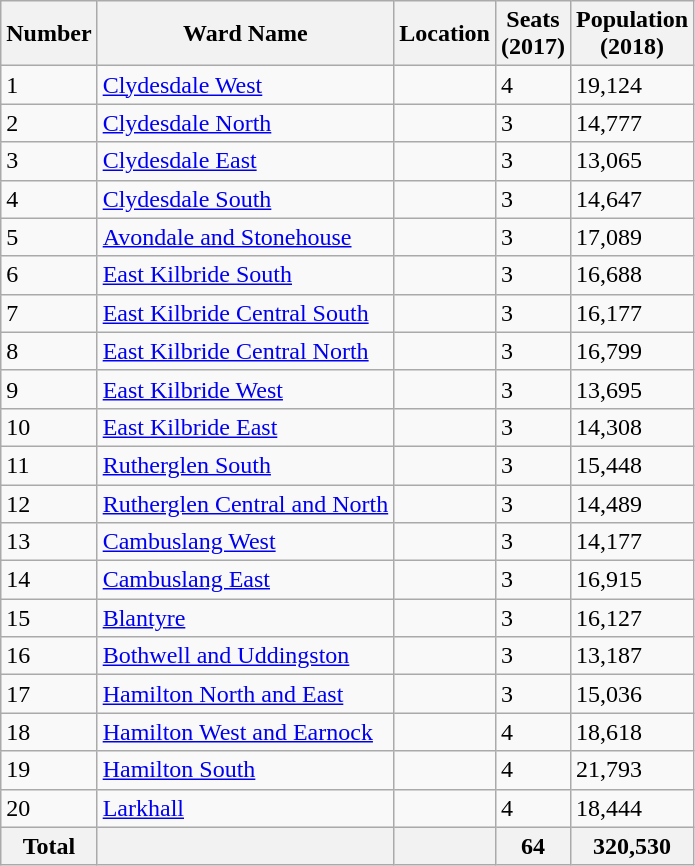<table class="wikitable sortable">
<tr>
<th>Number</th>
<th>Ward Name</th>
<th>Location</th>
<th>Seats<br>(2017)</th>
<th>Population<br>(2018)</th>
</tr>
<tr>
<td>1</td>
<td><a href='#'>Clydesdale West</a></td>
<td></td>
<td>4</td>
<td>19,124</td>
</tr>
<tr>
<td>2</td>
<td><a href='#'>Clydesdale North</a></td>
<td></td>
<td>3</td>
<td>14,777</td>
</tr>
<tr>
<td>3</td>
<td><a href='#'>Clydesdale East</a></td>
<td></td>
<td>3</td>
<td>13,065</td>
</tr>
<tr>
<td>4</td>
<td><a href='#'>Clydesdale South</a></td>
<td></td>
<td>3</td>
<td>14,647</td>
</tr>
<tr>
<td>5</td>
<td><a href='#'>Avondale and Stonehouse</a></td>
<td></td>
<td>3</td>
<td>17,089</td>
</tr>
<tr>
<td>6</td>
<td><a href='#'>East Kilbride South</a></td>
<td></td>
<td>3</td>
<td>16,688</td>
</tr>
<tr>
<td>7</td>
<td><a href='#'>East Kilbride Central South</a></td>
<td></td>
<td>3</td>
<td>16,177</td>
</tr>
<tr>
<td>8</td>
<td><a href='#'>East Kilbride Central North</a></td>
<td></td>
<td>3</td>
<td>16,799</td>
</tr>
<tr>
<td>9</td>
<td><a href='#'>East Kilbride West</a></td>
<td></td>
<td>3</td>
<td>13,695</td>
</tr>
<tr>
<td>10</td>
<td><a href='#'>East Kilbride East</a></td>
<td></td>
<td>3</td>
<td>14,308</td>
</tr>
<tr>
<td>11</td>
<td><a href='#'>Rutherglen South</a></td>
<td></td>
<td>3</td>
<td>15,448</td>
</tr>
<tr>
<td>12</td>
<td><a href='#'>Rutherglen Central and North</a></td>
<td></td>
<td>3</td>
<td>14,489</td>
</tr>
<tr>
<td>13</td>
<td><a href='#'>Cambuslang West</a></td>
<td></td>
<td>3</td>
<td>14,177</td>
</tr>
<tr>
<td>14</td>
<td><a href='#'>Cambuslang East</a></td>
<td></td>
<td>3</td>
<td>16,915</td>
</tr>
<tr>
<td>15</td>
<td><a href='#'>Blantyre</a></td>
<td></td>
<td>3</td>
<td>16,127</td>
</tr>
<tr>
<td>16</td>
<td><a href='#'>Bothwell and Uddingston</a></td>
<td></td>
<td>3</td>
<td>13,187</td>
</tr>
<tr>
<td>17</td>
<td><a href='#'>Hamilton North and East</a></td>
<td></td>
<td>3</td>
<td>15,036</td>
</tr>
<tr>
<td>18</td>
<td><a href='#'>Hamilton West and Earnock</a></td>
<td></td>
<td>4</td>
<td>18,618</td>
</tr>
<tr>
<td>19</td>
<td><a href='#'>Hamilton South</a></td>
<td></td>
<td>4</td>
<td>21,793</td>
</tr>
<tr>
<td>20</td>
<td><a href='#'>Larkhall</a></td>
<td></td>
<td>4</td>
<td>18,444</td>
</tr>
<tr>
<th>Total</th>
<th></th>
<th></th>
<th>64</th>
<th>320,530</th>
</tr>
</table>
